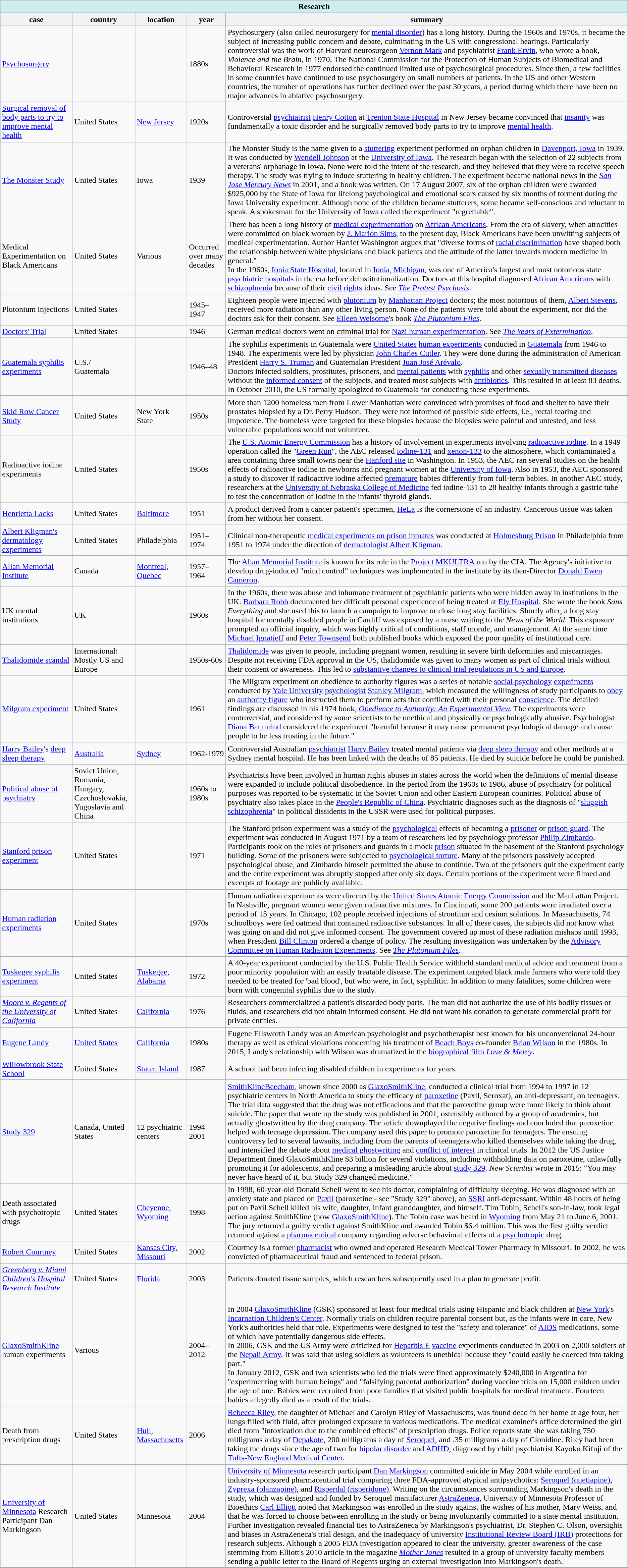<table class="wikitable">
<tr>
<th colspan="6" style="background-color: #CCEEEE;">Research</th>
</tr>
<tr>
<th>case</th>
<th>country</th>
<th>location</th>
<th>year</th>
<th>summary</th>
</tr>
<tr>
<td><a href='#'>Psychosurgery</a></td>
<td></td>
<td></td>
<td>1880s</td>
<td>Psychosurgery (also called neurosurgery for <a href='#'>mental disorder</a>) has a long history. During the 1960s and 1970s, it became the subject of increasing public concern and debate, culminating in the US with congressional hearings. Particularly controversial was the work of Harvard neurosurgeon <a href='#'>Vernon Mark</a> and psychiatrist <a href='#'>Frank Ervin</a>, who wrote a book, <em>Violence and the Brain</em>, in 1970. The National Commission for the Protection of Human Subjects of Biomedical and Behavioral Research in 1977 endorsed the continued limited use of psychosurgical procedures. Since then, a few facilities in some countries have continued to use psychosurgery on small numbers of patients. In the US and other Western countries, the number of operations has further declined over the past 30 years, a period during which there have been no major advances in ablative psychosurgery.</td>
</tr>
<tr>
<td><a href='#'>Surgical removal of body parts to try to improve mental health</a></td>
<td>United States</td>
<td><a href='#'>New Jersey</a></td>
<td>1920s</td>
<td>Controversial <a href='#'>psychiatrist</a> <a href='#'>Henry Cotton</a> at <a href='#'>Trenton State Hospital</a> in New Jersey became convinced that <a href='#'>insanity</a> was fundamentally a toxic disorder and he surgically removed body parts to try to improve <a href='#'>mental health</a>.</td>
</tr>
<tr>
<td><a href='#'>The Monster Study</a></td>
<td>United States</td>
<td>Iowa</td>
<td>1939</td>
<td>The Monster Study is the name given to a <a href='#'>stuttering</a> experiment performed on orphan children in <a href='#'>Davenport, Iowa</a> in 1939. It was conducted by <a href='#'>Wendell Johnson</a> at the <a href='#'>University of Iowa</a>. The research began with the selection of 22 subjects from a veterans' orphanage in Iowa. None were told the intent of the research, and they believed that they were to receive speech therapy. The study was trying to induce stuttering in healthy children. The experiment became national news in the <em><a href='#'>San Jose Mercury News</a></em> in 2001, and a book was written. On 17 August 2007, six of the orphan children were awarded $925,000 by the State of Iowa for lifelong psychological and emotional scars caused by six months of torment during the Iowa University experiment. Although none of the children became stutterers, some became self-conscious and reluctant to speak. A spokesman for the University of Iowa called the experiment "regrettable".</td>
</tr>
<tr>
<td>Medical Experimentation on Black Americans</td>
<td>United States</td>
<td>Various</td>
<td>Occurred over many decades</td>
<td>There has been a long history of <a href='#'>medical experimentation</a> on <a href='#'>African Americans</a>.  From the era of slavery, when atrocities were committed on black women by <a href='#'>J. Marion Sims</a>, to the present day, Black Americans have been unwitting subjects of medical experimentation. Author Harriet Washington argues that "diverse forms of <a href='#'>racial discrimination</a> have shaped both the relationship between white physicians and black patients and the attitude of the latter towards modern medicine in general."<br>In the 1960s, <a href='#'>Ionia State Hospital</a>, located in <a href='#'>Ionia, Michigan</a>, was one of America's largest and most notorious state <a href='#'>psychiatric hospitals</a> in the era before deinstitutionalization. Doctors at this hospital diagnosed <a href='#'>African Americans</a> with <a href='#'>schizophrenia</a> because of their <a href='#'>civil rights</a> ideas. See <em><a href='#'>The Protest Psychosis</a></em>.</td>
</tr>
<tr>
<td>Plutonium injections</td>
<td>United States</td>
<td></td>
<td>1945–1947</td>
<td>Eighteen people were injected with <a href='#'>plutonium</a> by <a href='#'>Manhattan Project</a> doctors; the most notorious of them, <a href='#'>Albert Stevens</a>, received more radiation than any other living person. None of the patients were told about the experiment, nor did the doctors ask for their consent. See <a href='#'>Eileen Welsome</a>'s book <em><a href='#'>The Plutonium Files</a></em>.</td>
</tr>
<tr>
<td><a href='#'>Doctors' Trial</a></td>
<td>United States</td>
<td></td>
<td>1946</td>
<td>German medical doctors went on criminal trial for <a href='#'>Nazi human experimentation</a>. See <em><a href='#'>The Years of Extermination</a></em>.</td>
</tr>
<tr>
<td><a href='#'>Guatemala syphilis experiments</a></td>
<td>U.S./<br>Guatemala</td>
<td></td>
<td>1946–48</td>
<td>The syphilis experiments in Guatemala were <a href='#'>United States</a> <a href='#'>human experiments</a> conducted in <a href='#'>Guatemala</a> from 1946 to 1948. The experiments were led by physician <a href='#'>John Charles Cutler</a>. They were done during the administration of American President <a href='#'>Harry S. Truman</a> and Guatemalan President <a href='#'>Juan José Arévalo</a>.<br>Doctors infected soldiers, prostitutes, prisoners, and <a href='#'>mental patients</a> with <a href='#'>syphilis</a> and other <a href='#'>sexually transmitted diseases</a> without the <a href='#'>informed consent</a> of the subjects, and treated most subjects with <a href='#'>antibiotics</a>. This resulted in at least 83 deaths. In October 2010, the US formally apologized to Guatemala for conducting these experiments.</td>
</tr>
<tr>
<td><a href='#'>Skid Row Cancer Study</a></td>
<td>United States</td>
<td>New York State</td>
<td>1950s</td>
<td>More than 1200 homeless men from Lower Manhattan were convinced with promises of food and shelter to have their prostates biopsied by a Dr. Perry Hudson. They were not informed of possible side effects, i.e., rectal tearing and impotence. The homeless were targeted for these biopsies because the biopsies were painful and untested, and less vulnerable populations would not volunteer.</td>
</tr>
<tr>
<td>Radioactive iodine experiments</td>
<td>United States</td>
<td></td>
<td>1950s</td>
<td>The <a href='#'>U.S. Atomic Energy Commission</a> has a history of involvement in experiments involving <a href='#'>radioactive iodine</a>. In a 1949 operation called the "<a href='#'>Green Run</a>", the AEC released <a href='#'>iodine-131</a> and <a href='#'>xenon-133</a> to the atmosphere, which contaminated a  area containing three small towns near the <a href='#'>Hanford site</a> in Washington. In 1953, the AEC ran several studies on the health effects of radioactive iodine in newborns and pregnant women at the <a href='#'>University of Iowa</a>. Also in 1953, the AEC sponsored a study to discover if radioactive iodine affected <a href='#'>premature</a> babies differently from full-term babies. In another AEC study, researchers at the <a href='#'>University of Nebraska College of Medicine</a> fed iodine-131 to 28 healthy infants through a gastric tube to test the concentration of iodine in the infants' thyroid glands.</td>
</tr>
<tr>
<td><a href='#'>Henrietta Lacks</a></td>
<td>United States</td>
<td><a href='#'>Baltimore</a></td>
<td>1951</td>
<td>A product derived from a cancer patient's specimen, <a href='#'>HeLa</a> is the cornerstone of an industry. Cancerous tissue was taken from her without her consent.</td>
</tr>
<tr>
<td><a href='#'>Albert Kligman's dermatology experiments</a></td>
<td>United States</td>
<td>Philadelphia</td>
<td>1951–1974</td>
<td>Clinical non-therapeutic <a href='#'>medical experiments on prison inmates</a> was conducted at <a href='#'>Holmesburg Prison</a> in Philadelphia from 1951 to 1974 under the direction of <a href='#'>dermatologist</a> <a href='#'>Albert Kligman</a>.</td>
</tr>
<tr>
<td><a href='#'>Allan Memorial Institute</a></td>
<td>Canada</td>
<td><a href='#'>Montreal</a>, <a href='#'>Quebec</a></td>
<td>1957–1964</td>
<td>The <a href='#'>Allan Memorial Institute</a> is known for its role in the <a href='#'>Project MKULTRA</a> run by the CIA. The Agency's initiative to develop drug-induced "mind control" techniques was implemented in the institute by its then-Director <a href='#'>Donald Ewen Cameron</a>.</td>
</tr>
<tr>
<td>UK mental institutions</td>
<td>UK</td>
<td></td>
<td>1960s</td>
<td>In the 1960s, there was abuse and inhumane treatment of psychiatric patients who were hidden away in institutions in the UK. <a href='#'>Barbara Robb</a> documented her difficult personal experience of being treated at <a href='#'>Ely Hospital</a>. She wrote the book <em>Sans Everything</em> and she used this to launch a campaign to improve or close long stay facilities. Shortly after, a long stay hospital for mentally disabled people in Cardiff was exposed by a nurse writing to the <em>News of the World</em>. This exposure prompted an official inquiry, which was highly critical of conditions, staff morale, and management. At the same time <a href='#'>Michael Ignatieff</a> and <a href='#'>Peter Townsend</a> both published books which exposed the poor quality of institutional care.</td>
</tr>
<tr>
<td><a href='#'>Thalidomide scandal</a></td>
<td>International: Mostly US and Europe</td>
<td></td>
<td>1950s-60s</td>
<td><a href='#'>Thalidomide</a> was given to people, including pregnant women, resulting in severe birth deformities and miscarriages. Despite not receiving FDA approval in the US, thalidomide was given to many women as part of clinical trials without their consent or awareness. This led to <a href='#'>substantive changes to clinical trial regulations in US and Europe</a>.</td>
</tr>
<tr>
<td><a href='#'>Milgram experiment</a></td>
<td>United States</td>
<td></td>
<td>1961</td>
<td>The Milgram experiment on obedience to authority figures was a series of notable <a href='#'>social psychology</a> <a href='#'>experiments</a> conducted by <a href='#'>Yale University</a> <a href='#'>psychologist</a> <a href='#'>Stanley Milgram</a>, which measured the willingness of study participants to <a href='#'>obey</a> an <a href='#'>authority figure</a> who instructed them to perform acts that conflicted with their personal <a href='#'>conscience</a>. The detailed findings are discussed in his 1974 book, <em><a href='#'>Obedience to Authority: An Experimental View</a>.</em> The experiments were controversial, and considered by some scientists to be unethical and physically or psychologically abusive. Psychologist <a href='#'>Diana Baumrind</a> considered the experiment "harmful because it may cause permanent psychological damage and cause people to be less trusting in the future."</td>
</tr>
<tr>
<td><a href='#'>Harry Bailey</a>'s <a href='#'>deep sleep therapy</a></td>
<td><a href='#'>Australia</a></td>
<td><a href='#'>Sydney</a></td>
<td>1962-1979</td>
<td>Controversial Australian <a href='#'>psychiatrist</a> <a href='#'>Harry Bailey</a> treated mental patients via <a href='#'>deep sleep therapy</a> and other methods at a Sydney mental hospital. He has been linked with the deaths of 85 patients. He died by suicide before he could be punished.</td>
</tr>
<tr>
<td><a href='#'>Political abuse of psychiatry</a></td>
<td>Soviet Union, Romania, <br> Hungary, <br> Czechoslovakia, Yugoslavia and China</td>
<td></td>
<td>1960s to 1980s</td>
<td>Psychiatrists have been involved in human rights abuses in states across the world when the definitions of mental disease were expanded to include political disobedience. In the period from the 1960s to 1986, abuse of psychiatry for political purposes was reported to be systematic in the Soviet Union and other Eastern European countries. Political abuse of psychiatry also takes place in the <a href='#'>People's Republic of China</a>. Psychiatric diagnoses such as the diagnosis of "<a href='#'>sluggish schizophrenia</a>" in political dissidents in the USSR were used for political purposes.</td>
</tr>
<tr>
<td><a href='#'>Stanford prison experiment</a></td>
<td>United States</td>
<td></td>
<td>1971</td>
<td>The Stanford prison experiment was a study of the <a href='#'>psychological</a> effects of becoming a <a href='#'>prisoner</a> or <a href='#'>prison guard</a>. The experiment was conducted in August 1971 by a team of researchers led by psychology professor <a href='#'>Philip Zimbardo</a>. Participants took on the roles of prisoners and guards in a mock <a href='#'>prison</a> situated in the basement of the Stanford psychology building. Some of the prisoners were subjected to <a href='#'>psychological torture</a>. Many of the prisoners passively accepted psychological abuse, and Zimbardo himself permitted the abuse to continue. Two of the prisoners quit the experiment early and the entire experiment was abruptly stopped after only six days. Certain portions of the experiment were filmed and excerpts of footage are publicly available.</td>
</tr>
<tr>
<td><a href='#'>Human radiation experiments</a></td>
<td>United States</td>
<td></td>
<td>1970s</td>
<td>Human radiation experiments were directed by the <a href='#'>United States Atomic Energy Commission</a> and the Manhattan Project. In Nashville, pregnant women were given radioactive mixtures. In Cincinnati, some 200 patients were irradiated over a period of 15 years. In Chicago, 102 people received injections of strontium and cesium solutions. In Massachusetts, 74 schoolboys were fed oatmeal that contained radioactive substances. In all of these cases, the subjects did not know what was going on and did not give informed consent. The government covered up most of these radiation mishaps until 1993, when President <a href='#'>Bill Clinton</a> ordered a change of policy. The resulting investigation was undertaken by the <a href='#'>Advisory Committee on Human Radiation Experiments</a>. See <em><a href='#'>The Plutonium Files</a></em>.</td>
</tr>
<tr>
<td><a href='#'>Tuskegee syphilis experiment</a></td>
<td>United States</td>
<td><a href='#'>Tuskegee, Alabama</a></td>
<td>1972</td>
<td>A 40-year experiment conducted by the U.S. Public Health Service withheld standard medical advice and treatment from a poor minority population with an easily treatable disease. The experiment targeted black male farmers who were told they needed to be treated for 'bad blood', but who were, in fact, syphilitic. In addition to many fatalities, some children were born with congenital syphilis due to the study.</td>
</tr>
<tr>
<td><em><a href='#'>Moore v. Regents of the University of California</a></em></td>
<td>United States</td>
<td><a href='#'>California</a></td>
<td>1976</td>
<td>Researchers commercialized a patient's discarded body parts. The man did not authorize the use of his bodily tissues or fluids, and researchers did not obtain informed consent. He did not want his donation to generate commercial profit for private entities.</td>
</tr>
<tr>
<td><a href='#'>Eugene Landy</a></td>
<td><a href='#'>United States</a></td>
<td><a href='#'>California</a></td>
<td>1980s</td>
<td>Eugene Ellsworth Landy was an American psychologist and psychotherapist best known for his unconventional 24-hour therapy as well as ethical violations concerning his treatment of <a href='#'>Beach Boys</a> co-founder <a href='#'>Brian Wilson</a> in the 1980s. In 2015, Landy's relationship with Wilson was dramatized in the <a href='#'>biographical film</a> <em><a href='#'>Love & Mercy</a></em>.</td>
</tr>
<tr>
<td><a href='#'>Willowbrook State School</a></td>
<td>United States</td>
<td><a href='#'>Staten Island</a></td>
<td>1987</td>
<td>A school had been infecting disabled children in experiments for years.</td>
</tr>
<tr>
<td><a href='#'>Study 329</a></td>
<td>Canada, United States</td>
<td>12 psychiatric centers</td>
<td>1994–2001</td>
<td><a href='#'>SmithKlineBeecham</a>, known since 2000 as <a href='#'>GlaxoSmithKline</a>, conducted a clinical trial from 1994 to 1997 in 12 psychiatric centers in North America to study the efficacy of <a href='#'>paroxetine</a> (Paxil, Seroxat), an anti-depressant, on teenagers. The trial data suggested that the drug was not efficacious and that the paroxetine group were more likely to think about suicide. The paper that wrote up the study was published in 2001, ostensibly authored by a group of academics, but actually ghostwritten by the drug company. The article downplayed the negative findings and concluded that paroxetine helped with teenage depression. The company used this paper to promote paroxetine for teenagers. The ensuing controversy led to several lawsuits, including from the parents of teenagers who killed themselves while taking the drug, and intensified the debate about <a href='#'>medical ghostwriting</a> and <a href='#'>conflict of interest</a> in clinical trials. In 2012 the US Justice Department fined GlaxoSmithKline $3 billion for several violations, including withholding data on paroxetine, unlawfully promoting it for adolescents, and preparing a misleading article about <a href='#'>study 329</a>. <em>New Scientist</em> wrote in 2015: "You may never have heard of it, but Study 329 changed medicine."</td>
</tr>
<tr>
<td>Death associated with psychotropic drugs</td>
<td>United States</td>
<td><a href='#'>Cheyenne</a>, <a href='#'>Wyoming</a></td>
<td>1998</td>
<td>In 1998, 60-year-old Donald Schell went to see his doctor, complaining of difficulty sleeping.  He was diagnosed with an anxiety state and placed on <a href='#'>Paxil</a> (paroxetine - see "Study 329" above), an <a href='#'>SSRI</a> anti-depressant.  Within 48 hours of being put on Paxil Schell killed his wife, daughter, infant granddaughter, and himself. Tim Tobin, Schell's son-in-law, took legal action against SmithKline (now <a href='#'>GlaxoSmithKline</a>). The Tobin case was heard in <a href='#'>Wyoming</a> from May 21 to June 6, 2001. The jury returned a guilty verdict against SmithKline and awarded Tobin $6.4 million. This was the first guilty verdict returned against a <a href='#'>pharmaceutical</a> company regarding adverse behavioral effects of a <a href='#'>psychotropic</a> drug.</td>
</tr>
<tr>
<td><a href='#'>Robert Courtney</a></td>
<td>United States</td>
<td><a href='#'>Kansas City, Missouri</a></td>
<td>2002</td>
<td>Courtney is a former <a href='#'>pharmacist</a> who owned and operated Research Medical Tower Pharmacy in Missouri. In 2002, he was convicted of pharmaceutical fraud and sentenced to federal prison.</td>
</tr>
<tr>
<td><em><a href='#'>Greenberg v. Miami Children's Hospital Research Institute</a></em></td>
<td>United States</td>
<td><a href='#'>Florida</a></td>
<td>2003</td>
<td>Patients donated tissue samples, which researchers subsequently used in a plan to generate profit.</td>
</tr>
<tr>
<td><a href='#'>GlaxoSmithKline</a> human experiments</td>
<td>Various</td>
<td></td>
<td>2004–2012</td>
<td><br>In 2004 <a href='#'>GlaxoSmithKline</a> (GSK) sponsored at least four medical trials using Hispanic and black children at <a href='#'>New York</a>'s <a href='#'>Incarnation Children's Center</a>. Normally trials on children require parental consent but, as the infants were in care, New York's authorities held that role. Experiments were designed to test the "safety and tolerance" of <a href='#'>AIDS</a> medications, some of which have potentially dangerous side effects.<br>In 2006, GSK and the US Army were criticized for <a href='#'>Hepatitis E</a> <a href='#'>vaccine</a> experiments conducted in 2003 on 2,000 soldiers of the <a href='#'>Nepali Army</a>. It was said that using soldiers as volunteers is unethical because they "could easily be coerced into taking part."<br>In January 2012, GSK and two scientists who led the trials were fined approximately $240,000 in Argentina for "experimenting with human beings" and "falsifying parental authorization" during vaccine trials on 15,000 children under the age of one. Babies were recruited from poor families that visited public hospitals for medical treatment. Fourteen babies allegedly died as a result of the trials.</td>
</tr>
<tr>
<td>Death from prescription drugs</td>
<td>United States</td>
<td><a href='#'>Hull, Massachusetts</a></td>
<td>2006</td>
<td><a href='#'>Rebecca Riley</a>, the daughter of Michael and Carolyn Riley of Massachusetts, was found dead in her home at age four, her lungs filled with fluid, after prolonged exposure to various medications. The medical examiner's office determined the girl died from "intoxication due to the combined effects" of prescription drugs. Police reports state she was taking 750 milligrams a day of <a href='#'>Depakote</a>, 200 milligrams a day of <a href='#'>Seroquel</a>, and .35 milligrams a day of Clonidine. Riley had been taking the drugs since the age of two for <a href='#'>bipolar disorder</a> and <a href='#'>ADHD</a>, diagnosed by child psychiatrist Kayoko Kifuji of the <a href='#'>Tufts-New England Medical Center</a>.</td>
</tr>
<tr>
<td><a href='#'>University of Minnesota</a> Research Participant Dan Markingson</td>
<td>United States</td>
<td>Minnesota</td>
<td>2004</td>
<td><a href='#'>University of Minnesota</a> research participant <a href='#'>Dan Markingson</a> committed suicide in May 2004 while enrolled in an industry-sponsored pharmaceutical trial comparing three FDA-approved atypical antipsychotics: <a href='#'>Seroquel (quetiapine)</a>, <a href='#'>Zyprexa (olanzapine)</a>, and <a href='#'>Risperdal (risperidone)</a>. Writing on the circumstances surrounding Markingson's death in the study, which was designed and funded by Seroquel manufacturer <a href='#'>AstraZeneca</a>, University of Minnesota Professor of Bioethics <a href='#'>Carl Elliott</a> noted that Markingson was enrolled in the study against the wishes of his mother, Mary Weiss, and that he was forced to choose between enrolling in the study or being involuntarily committed to a state mental institution. Further investigation revealed financial ties to AstraZeneca by Markingson's psychiatrist, Dr. Stephen C. Olson, oversights and biases in AstraZeneca's trial design, and the inadequacy of university <a href='#'>Institutional Review Board (IRB)</a> protections for research subjects. Although a 2005 FDA investigation appeared to clear the university, greater awareness of the case stemming from Elliott's 2010 article in the magazine <a href='#'><em>Mother Jones</em></a> resulted in a group of university faculty members sending a public letter to the Board of Regents urging an external investigation into Markingson's death.</td>
</tr>
</table>
